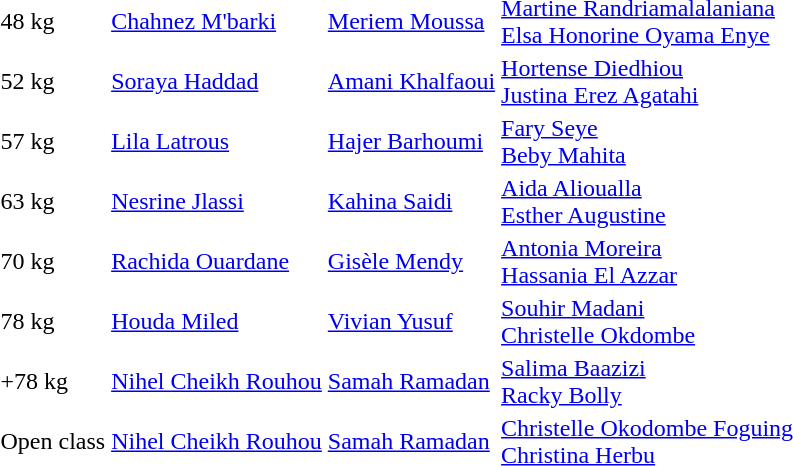<table>
<tr>
<td>48 kg</td>
<td> <a href='#'>Chahnez M'barki</a></td>
<td> <a href='#'>Meriem Moussa</a></td>
<td> <a href='#'>Martine Randriamalalaniana</a> <br>  <a href='#'>Elsa Honorine Oyama Enye</a></td>
</tr>
<tr>
<td>52 kg</td>
<td> <a href='#'>Soraya Haddad</a></td>
<td> <a href='#'>Amani Khalfaoui</a></td>
<td> <a href='#'>Hortense Diedhiou</a> <br>  <a href='#'>Justina Erez Agatahi</a></td>
</tr>
<tr>
<td>57 kg</td>
<td> <a href='#'>Lila Latrous</a></td>
<td> <a href='#'>Hajer Barhoumi</a></td>
<td> <a href='#'>Fary Seye</a> <br>  <a href='#'>Beby Mahita</a></td>
</tr>
<tr>
<td>63 kg</td>
<td> <a href='#'>Nesrine Jlassi</a></td>
<td> <a href='#'>Kahina Saidi</a></td>
<td> <a href='#'>Aida Alioualla</a> <br>  <a href='#'>Esther Augustine</a></td>
</tr>
<tr>
<td>70 kg</td>
<td> <a href='#'>Rachida Ouardane</a></td>
<td> <a href='#'>Gisèle Mendy</a></td>
<td> <a href='#'>Antonia Moreira</a> <br>  <a href='#'>Hassania El Azzar</a></td>
</tr>
<tr>
<td>78 kg</td>
<td> <a href='#'>Houda Miled</a></td>
<td> <a href='#'>Vivian Yusuf</a></td>
<td> <a href='#'>Souhir Madani</a> <br>  <a href='#'>Christelle Okdombe</a></td>
</tr>
<tr>
<td>+78 kg</td>
<td> <a href='#'>Nihel Cheikh Rouhou</a></td>
<td> <a href='#'>Samah Ramadan</a></td>
<td> <a href='#'>Salima Baazizi</a> <br>  <a href='#'>Racky Bolly</a></td>
</tr>
<tr>
<td>Open class</td>
<td> <a href='#'>Nihel Cheikh Rouhou</a></td>
<td> <a href='#'>Samah Ramadan</a></td>
<td> <a href='#'>Christelle Okodombe Foguing</a> <br>  <a href='#'>Christina Herbu</a></td>
</tr>
</table>
